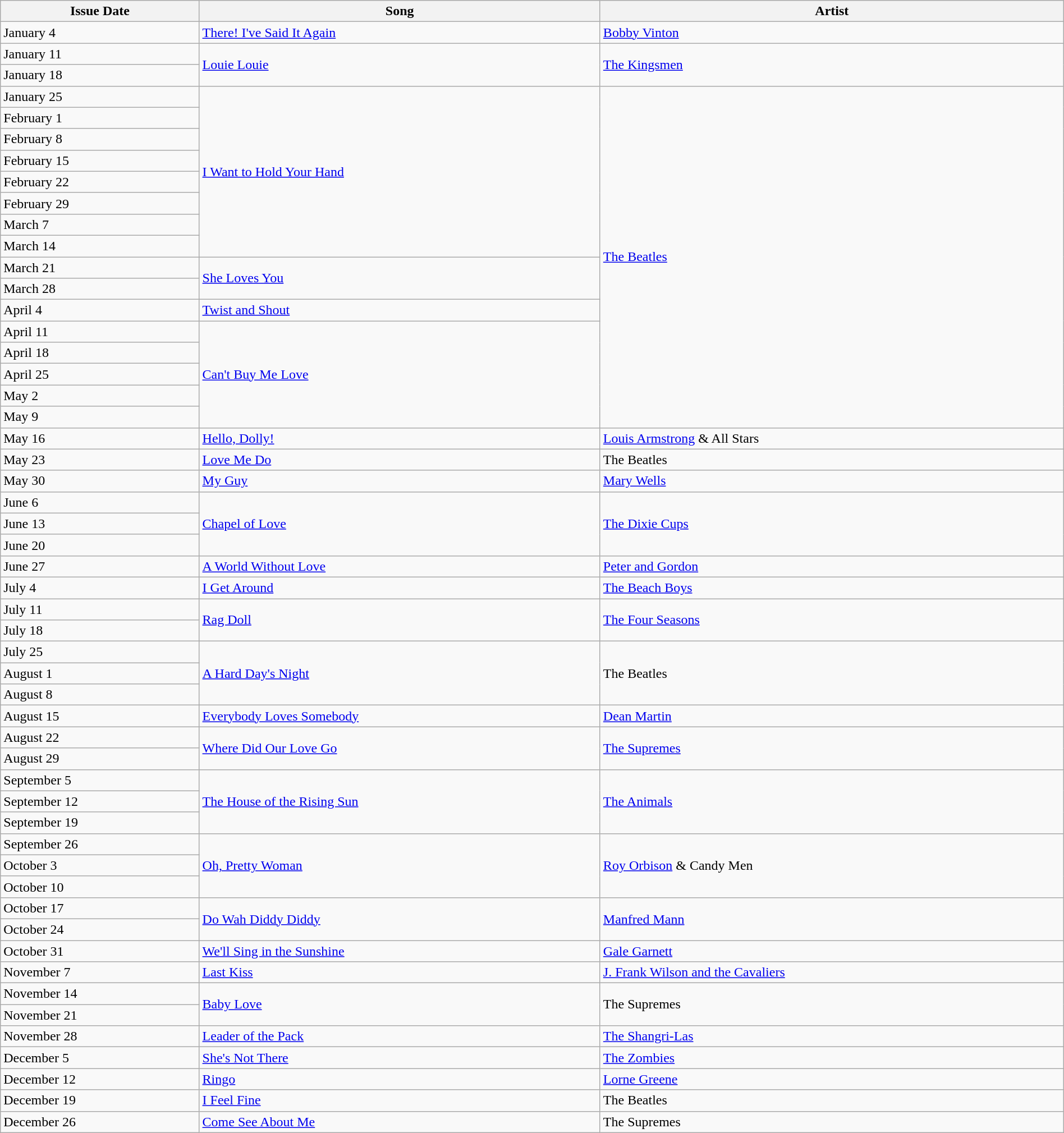<table class="wikitable" width=100%>
<tr>
<th>Issue Date</th>
<th>Song</th>
<th>Artist</th>
</tr>
<tr>
<td>January 4</td>
<td><a href='#'>There! I've Said It Again</a></td>
<td><a href='#'>Bobby Vinton</a></td>
</tr>
<tr>
<td>January 11</td>
<td rowspan="2"><a href='#'>Louie Louie</a></td>
<td rowspan="2"><a href='#'>The Kingsmen</a></td>
</tr>
<tr>
<td>January 18</td>
</tr>
<tr>
<td>January 25</td>
<td rowspan="8"><a href='#'>I Want to Hold Your Hand</a></td>
<td rowspan="16"><a href='#'>The Beatles</a></td>
</tr>
<tr>
<td>February 1</td>
</tr>
<tr>
<td>February 8</td>
</tr>
<tr>
<td>February 15</td>
</tr>
<tr>
<td>February 22</td>
</tr>
<tr>
<td>February 29</td>
</tr>
<tr>
<td>March 7</td>
</tr>
<tr>
<td>March 14</td>
</tr>
<tr>
<td>March 21</td>
<td rowspan="2"><a href='#'>She Loves You</a></td>
</tr>
<tr>
<td>March 28</td>
</tr>
<tr>
<td>April 4</td>
<td><a href='#'>Twist and Shout</a></td>
</tr>
<tr>
<td>April 11</td>
<td rowspan="5"><a href='#'>Can't Buy Me Love</a></td>
</tr>
<tr>
<td>April 18</td>
</tr>
<tr>
<td>April 25</td>
</tr>
<tr>
<td>May 2</td>
</tr>
<tr>
<td>May 9</td>
</tr>
<tr>
<td>May 16</td>
<td><a href='#'>Hello, Dolly!</a></td>
<td><a href='#'>Louis Armstrong</a> & All Stars</td>
</tr>
<tr>
<td>May 23</td>
<td><a href='#'>Love Me Do</a></td>
<td>The Beatles</td>
</tr>
<tr>
<td>May 30</td>
<td><a href='#'>My Guy</a></td>
<td><a href='#'>Mary Wells</a></td>
</tr>
<tr>
<td>June 6</td>
<td rowspan="3"><a href='#'>Chapel of Love</a></td>
<td rowspan="3"><a href='#'>The Dixie Cups</a></td>
</tr>
<tr>
<td>June 13</td>
</tr>
<tr>
<td>June 20</td>
</tr>
<tr>
<td>June 27</td>
<td><a href='#'>A World Without Love</a></td>
<td><a href='#'>Peter and Gordon</a></td>
</tr>
<tr>
<td>July 4</td>
<td><a href='#'>I Get Around</a></td>
<td><a href='#'>The Beach Boys</a></td>
</tr>
<tr>
<td>July 11</td>
<td rowspan="2"><a href='#'>Rag Doll</a></td>
<td rowspan="2"><a href='#'>The Four Seasons</a></td>
</tr>
<tr>
<td>July 18</td>
</tr>
<tr>
<td>July 25</td>
<td rowspan="3"><a href='#'>A Hard Day's Night</a></td>
<td rowspan="3">The Beatles</td>
</tr>
<tr>
<td>August 1</td>
</tr>
<tr>
<td>August 8</td>
</tr>
<tr>
<td>August 15</td>
<td><a href='#'>Everybody Loves Somebody</a></td>
<td><a href='#'>Dean Martin</a></td>
</tr>
<tr>
<td>August 22</td>
<td rowspan="2"><a href='#'>Where Did Our Love Go</a></td>
<td rowspan="2"><a href='#'>The Supremes</a></td>
</tr>
<tr>
<td>August 29</td>
</tr>
<tr>
<td>September 5</td>
<td rowspan="3"><a href='#'>The House of the Rising Sun</a></td>
<td rowspan="3"><a href='#'>The Animals</a></td>
</tr>
<tr>
<td>September 12</td>
</tr>
<tr>
<td>September 19</td>
</tr>
<tr>
<td>September 26</td>
<td rowspan="3"><a href='#'>Oh, Pretty Woman</a></td>
<td rowspan="3"><a href='#'>Roy Orbison</a> & Candy Men</td>
</tr>
<tr>
<td>October 3</td>
</tr>
<tr>
<td>October 10</td>
</tr>
<tr>
<td>October 17</td>
<td rowspan="2"><a href='#'>Do Wah Diddy Diddy</a></td>
<td rowspan="2"><a href='#'>Manfred Mann</a></td>
</tr>
<tr>
<td>October 24</td>
</tr>
<tr>
<td>October 31</td>
<td><a href='#'>We'll Sing in the Sunshine</a></td>
<td><a href='#'>Gale Garnett</a></td>
</tr>
<tr>
<td>November 7</td>
<td><a href='#'>Last Kiss</a></td>
<td><a href='#'>J. Frank Wilson and the Cavaliers</a></td>
</tr>
<tr>
<td>November 14</td>
<td rowspan="2"><a href='#'>Baby Love</a></td>
<td rowspan="2">The Supremes</td>
</tr>
<tr>
<td>November 21</td>
</tr>
<tr>
<td>November 28</td>
<td><a href='#'>Leader of the Pack</a></td>
<td><a href='#'>The Shangri-Las</a></td>
</tr>
<tr>
<td>December 5</td>
<td><a href='#'>She's Not There</a></td>
<td><a href='#'>The Zombies</a></td>
</tr>
<tr>
<td>December 12</td>
<td><a href='#'>Ringo</a></td>
<td><a href='#'>Lorne Greene</a></td>
</tr>
<tr>
<td>December 19</td>
<td><a href='#'>I Feel Fine</a></td>
<td>The Beatles</td>
</tr>
<tr>
<td>December 26</td>
<td><a href='#'>Come See About Me</a></td>
<td>The Supremes</td>
</tr>
</table>
